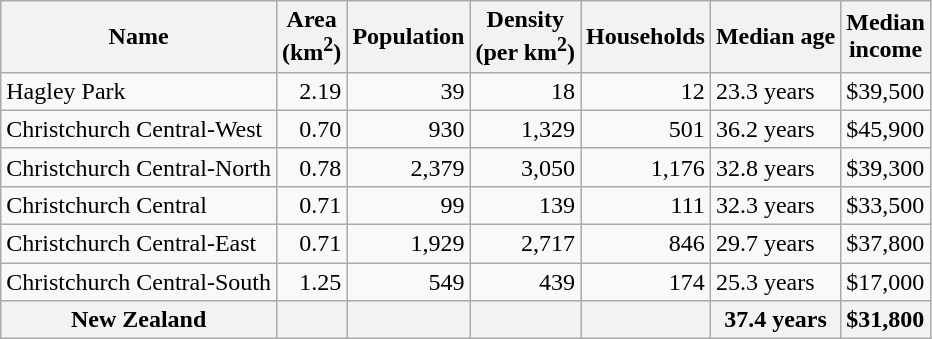<table class="wikitable">
<tr>
<th>Name</th>
<th>Area<br>(km<sup>2</sup>)</th>
<th>Population</th>
<th>Density<br>(per km<sup>2</sup>)</th>
<th>Households</th>
<th>Median age</th>
<th>Median<br>income</th>
</tr>
<tr>
<td>Hagley Park</td>
<td style="text-align:right;">2.19</td>
<td style="text-align:right;">39</td>
<td style="text-align:right;">18</td>
<td style="text-align:right;">12</td>
<td>23.3 years</td>
<td>$39,500</td>
</tr>
<tr>
<td>Christchurch Central-West</td>
<td style="text-align:right;">0.70</td>
<td style="text-align:right;">930</td>
<td style="text-align:right;">1,329</td>
<td style="text-align:right;">501</td>
<td>36.2 years</td>
<td>$45,900</td>
</tr>
<tr>
<td>Christchurch Central-North</td>
<td style="text-align:right;">0.78</td>
<td style="text-align:right;">2,379</td>
<td style="text-align:right;">3,050</td>
<td style="text-align:right;">1,176</td>
<td>32.8 years</td>
<td>$39,300</td>
</tr>
<tr>
<td>Christchurch Central</td>
<td style="text-align:right;">0.71</td>
<td style="text-align:right;">99</td>
<td style="text-align:right;">139</td>
<td style="text-align:right;">111</td>
<td>32.3 years</td>
<td>$33,500</td>
</tr>
<tr>
<td>Christchurch Central-East</td>
<td style="text-align:right;">0.71</td>
<td style="text-align:right;">1,929</td>
<td style="text-align:right;">2,717</td>
<td style="text-align:right;">846</td>
<td>29.7 years</td>
<td>$37,800</td>
</tr>
<tr>
<td>Christchurch Central-South</td>
<td style="text-align:right;">1.25</td>
<td style="text-align:right;">549</td>
<td style="text-align:right;">439</td>
<td style="text-align:right;">174</td>
<td>25.3 years</td>
<td>$17,000</td>
</tr>
<tr>
<th>New Zealand</th>
<th></th>
<th></th>
<th></th>
<th></th>
<th>37.4 years</th>
<th style="text-align:left;">$31,800</th>
</tr>
</table>
